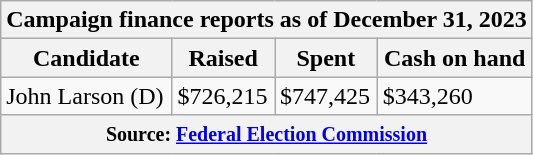<table class="wikitable sortable">
<tr>
<th colspan=4>Campaign finance reports as of December 31, 2023</th>
</tr>
<tr style="text-align:center;">
<th>Candidate</th>
<th>Raised</th>
<th>Spent</th>
<th>Cash on hand</th>
</tr>
<tr>
<td>John Larson (D)</td>
<td>$726,215</td>
<td>$747,425</td>
<td>$343,260</td>
</tr>
<tr>
<th colspan="4"><small>Source: <a href='#'>Federal Election Commission</a></small></th>
</tr>
</table>
